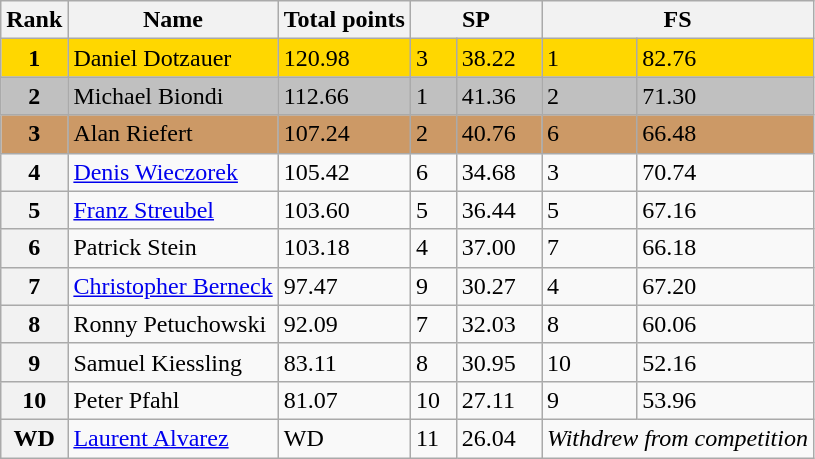<table class="wikitable">
<tr>
<th>Rank</th>
<th>Name</th>
<th>Total points</th>
<th colspan="2" width="80px">SP</th>
<th colspan="2" width="80px">FS</th>
</tr>
<tr bgcolor="gold">
<td align="center"><strong>1</strong></td>
<td>Daniel Dotzauer</td>
<td>120.98</td>
<td>3</td>
<td>38.22</td>
<td>1</td>
<td>82.76</td>
</tr>
<tr bgcolor="silver">
<td align="center"><strong>2</strong></td>
<td>Michael Biondi</td>
<td>112.66</td>
<td>1</td>
<td>41.36</td>
<td>2</td>
<td>71.30</td>
</tr>
<tr bgcolor="cc9966">
<td align="center"><strong>3</strong></td>
<td>Alan Riefert</td>
<td>107.24</td>
<td>2</td>
<td>40.76</td>
<td>6</td>
<td>66.48</td>
</tr>
<tr>
<th>4</th>
<td><a href='#'>Denis Wieczorek</a></td>
<td>105.42</td>
<td>6</td>
<td>34.68</td>
<td>3</td>
<td>70.74</td>
</tr>
<tr>
<th>5</th>
<td><a href='#'>Franz Streubel</a></td>
<td>103.60</td>
<td>5</td>
<td>36.44</td>
<td>5</td>
<td>67.16</td>
</tr>
<tr>
<th>6</th>
<td>Patrick Stein</td>
<td>103.18</td>
<td>4</td>
<td>37.00</td>
<td>7</td>
<td>66.18</td>
</tr>
<tr>
<th>7</th>
<td><a href='#'>Christopher Berneck</a></td>
<td>97.47</td>
<td>9</td>
<td>30.27</td>
<td>4</td>
<td>67.20</td>
</tr>
<tr>
<th>8</th>
<td>Ronny Petuchowski</td>
<td>92.09</td>
<td>7</td>
<td>32.03</td>
<td>8</td>
<td>60.06</td>
</tr>
<tr>
<th>9</th>
<td>Samuel Kiessling</td>
<td>83.11</td>
<td>8</td>
<td>30.95</td>
<td>10</td>
<td>52.16</td>
</tr>
<tr>
<th>10</th>
<td>Peter Pfahl</td>
<td>81.07</td>
<td>10</td>
<td>27.11</td>
<td>9</td>
<td>53.96</td>
</tr>
<tr>
<th>WD</th>
<td> <a href='#'>Laurent Alvarez</a></td>
<td>WD</td>
<td>11</td>
<td>26.04</td>
<td colspan="2"><em>Withdrew from competition</em></td>
</tr>
</table>
